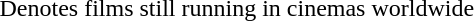<table class="wikidiv">
<tr>
<td>Denotes films still running in cinemas worldwide</td>
</tr>
</table>
